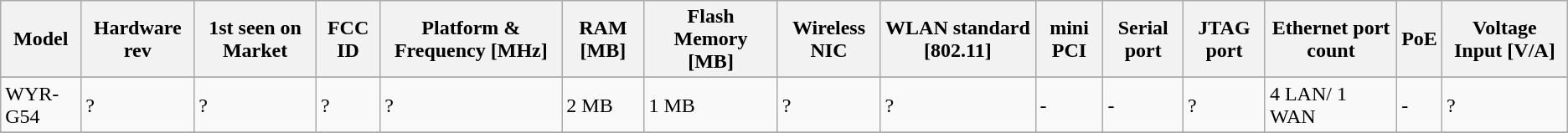<table class="wikitable sortable">
<tr>
<th>Model</th>
<th>Hardware rev</th>
<th>1st seen on Market</th>
<th>FCC ID</th>
<th>Platform & Frequency [MHz]</th>
<th>RAM [MB]</th>
<th>Flash Memory [MB]</th>
<th>Wireless NIC</th>
<th>WLAN standard [802.11]</th>
<th>mini PCI</th>
<th>Serial port</th>
<th>JTAG port</th>
<th>Ethernet port count</th>
<th>PoE</th>
<th>Voltage Input [V/A]</th>
</tr>
<tr>
</tr>
<tr>
<td>WYR-G54</td>
<td>?</td>
<td>?</td>
<td>?</td>
<td>?</td>
<td>2 MB</td>
<td>1 MB</td>
<td>?</td>
<td>?</td>
<td>-</td>
<td>-</td>
<td>?</td>
<td>4 LAN/ 1 WAN</td>
<td>-</td>
<td>?</td>
</tr>
<tr>
</tr>
</table>
